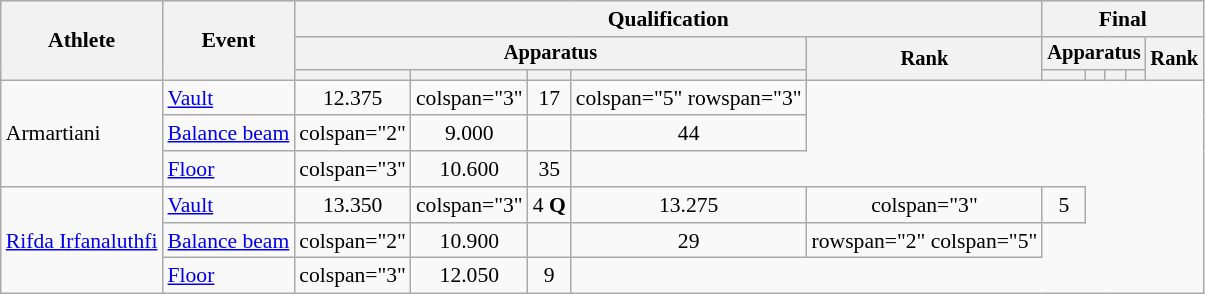<table class=wikitable style=font-size:90%;text-align:center>
<tr>
<th rowspan=3>Athlete</th>
<th rowspan=3>Event</th>
<th colspan=5>Qualification</th>
<th colspan=6>Final</th>
</tr>
<tr style=font-size:95%>
<th colspan=4>Apparatus</th>
<th rowspan=2>Rank</th>
<th colspan=4>Apparatus</th>
<th rowspan=2>Rank</th>
</tr>
<tr style=font-size:95%>
<th></th>
<th></th>
<th></th>
<th></th>
<th></th>
<th></th>
<th></th>
<th></th>
</tr>
<tr>
<td align="left" rowspan="3">Armartiani</td>
<td align="left"><a href='#'>Vault</a></td>
<td>12.375</td>
<td>colspan="3" </td>
<td>17</td>
<td>colspan="5" rowspan="3" </td>
</tr>
<tr>
<td align="left"><a href='#'>Balance beam</a></td>
<td>colspan="2" </td>
<td>9.000</td>
<td></td>
<td>44</td>
</tr>
<tr>
<td align="left"><a href='#'>Floor</a></td>
<td>colspan="3" </td>
<td>10.600</td>
<td>35</td>
</tr>
<tr>
<td align="left" rowspan="3"><a href='#'>Rifda Irfanaluthfi</a></td>
<td align="left"><a href='#'>Vault</a></td>
<td>13.350</td>
<td>colspan="3" </td>
<td>4 <strong>Q</strong></td>
<td>13.275</td>
<td>colspan="3" </td>
<td>5</td>
</tr>
<tr>
<td align="left"><a href='#'>Balance beam</a></td>
<td>colspan="2" </td>
<td>10.900</td>
<td></td>
<td>29</td>
<td>rowspan="2" colspan="5" </td>
</tr>
<tr>
<td align="left"><a href='#'>Floor</a></td>
<td>colspan="3" </td>
<td>12.050</td>
<td>9</td>
</tr>
</table>
